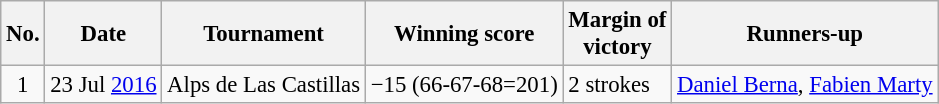<table class="wikitable" style="font-size:95%;">
<tr>
<th>No.</th>
<th>Date</th>
<th>Tournament</th>
<th>Winning score</th>
<th>Margin of<br>victory</th>
<th>Runners-up</th>
</tr>
<tr>
<td align=center>1</td>
<td align=right>23 Jul <a href='#'>2016</a></td>
<td>Alps de Las Castillas</td>
<td>−15 (66-67-68=201)</td>
<td>2 strokes</td>
<td> <a href='#'>Daniel Berna</a>,  <a href='#'>Fabien Marty</a></td>
</tr>
</table>
